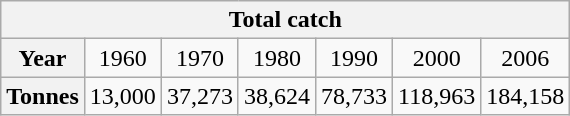<table class="wikitable">
<tr>
<th colspan="7">Total catch</th>
</tr>
<tr>
<th>Year</th>
<td style="text-align:center;">1960</td>
<td style="text-align:center;">1970</td>
<td style="text-align:center;">1980</td>
<td style="text-align:center;">1990</td>
<td style="text-align:center;">2000</td>
<td style="text-align:center;">2006</td>
</tr>
<tr>
<th>Tonnes</th>
<td style="text-align:right;">13,000</td>
<td style="text-align:right;">37,273</td>
<td style="text-align:right;">38,624</td>
<td style="text-align:right;">78,733</td>
<td style="text-align:right;">118,963</td>
<td style="text-align:right;">184,158</td>
</tr>
</table>
